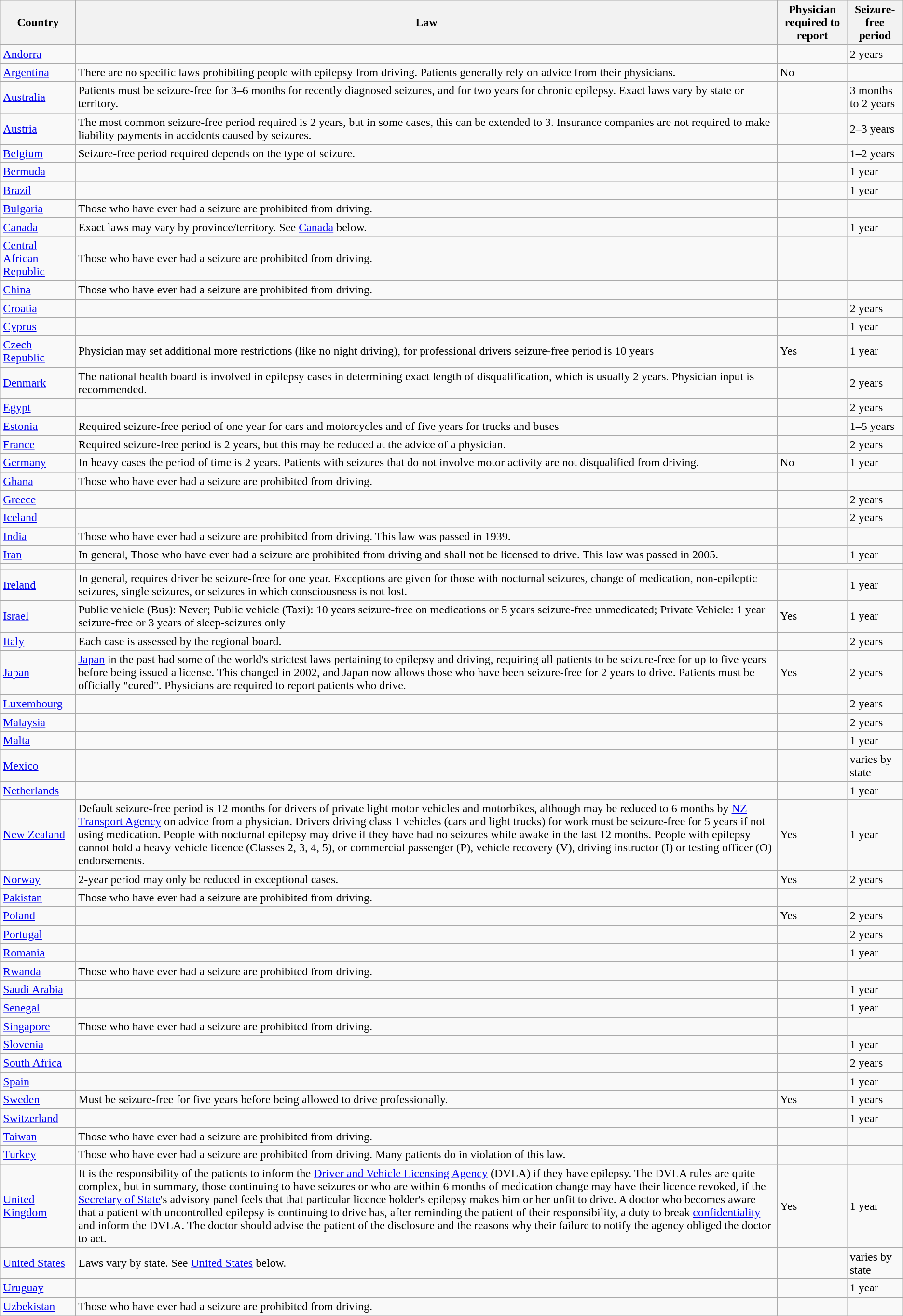<table class="wikitable sortable mw-collapsible mw-collapsed collapsible collapsed">
<tr>
<th>Country</th>
<th>Law</th>
<th>Physician required to report</th>
<th>Seizure-free period</th>
</tr>
<tr>
<td><a href='#'>Andorra</a></td>
<td></td>
<td></td>
<td>2 years</td>
</tr>
<tr>
<td><a href='#'>Argentina</a></td>
<td>There are no specific laws prohibiting people with epilepsy from driving. Patients generally rely on advice from their physicians.</td>
<td>No</td>
<td></td>
</tr>
<tr>
<td><a href='#'>Australia</a></td>
<td>Patients must be seizure-free for 3–6 months for recently diagnosed seizures, and for two years for chronic epilepsy. Exact laws vary by state or territory.</td>
<td></td>
<td>3 months to 2 years</td>
</tr>
<tr>
<td><a href='#'>Austria</a></td>
<td>The most common seizure-free period required is 2 years, but in some cases, this can be extended to 3. Insurance companies are not required to make liability payments in accidents caused by seizures.</td>
<td></td>
<td>2–3 years</td>
</tr>
<tr>
<td><a href='#'>Belgium</a></td>
<td>Seizure-free period required depends on the type of seizure.</td>
<td></td>
<td>1–2 years</td>
</tr>
<tr>
<td><a href='#'>Bermuda</a></td>
<td></td>
<td></td>
<td>1 year</td>
</tr>
<tr>
<td><a href='#'>Brazil</a></td>
<td></td>
<td></td>
<td>1 year</td>
</tr>
<tr>
<td><a href='#'>Bulgaria</a></td>
<td>Those who have ever had a seizure are prohibited from driving.</td>
<td></td>
<td></td>
</tr>
<tr>
<td><a href='#'>Canada</a></td>
<td>Exact laws may vary by province/territory. See <a href='#'>Canada</a> below.</td>
<td></td>
<td>1 year</td>
</tr>
<tr>
<td><a href='#'>Central African Republic</a></td>
<td>Those who have ever had a seizure are prohibited from driving.</td>
<td></td>
<td></td>
</tr>
<tr>
<td><a href='#'>China</a></td>
<td>Those who have ever had a seizure are prohibited from driving.</td>
<td></td>
<td></td>
</tr>
<tr>
<td><a href='#'>Croatia</a></td>
<td></td>
<td></td>
<td>2 years</td>
</tr>
<tr>
<td><a href='#'>Cyprus</a></td>
<td></td>
<td></td>
<td>1 year</td>
</tr>
<tr>
<td><a href='#'>Czech Republic</a></td>
<td>Physician may set additional more restrictions (like no night driving), for professional drivers seizure-free period is 10 years</td>
<td>Yes</td>
<td>1 year</td>
</tr>
<tr>
<td><a href='#'>Denmark</a></td>
<td>The national health board is involved in epilepsy cases in determining exact length of disqualification, which is usually 2 years. Physician input is recommended.</td>
<td></td>
<td>2 years</td>
</tr>
<tr>
<td><a href='#'>Egypt</a></td>
<td></td>
<td></td>
<td>2 years</td>
</tr>
<tr>
<td><a href='#'>Estonia</a></td>
<td>Required seizure-free period of one year for cars and motorcycles and of five years for trucks and buses</td>
<td></td>
<td>1–5 years</td>
</tr>
<tr>
<td><a href='#'>France</a></td>
<td>Required seizure-free period is 2 years, but this may be reduced at the advice of a physician.</td>
<td></td>
<td>2 years</td>
</tr>
<tr>
<td><a href='#'>Germany</a></td>
<td>In heavy cases the period of time is 2 years. Patients with seizures that do not involve motor activity are not disqualified from driving.</td>
<td>No</td>
<td>1 year</td>
</tr>
<tr>
<td><a href='#'>Ghana</a></td>
<td>Those who have ever had a seizure are prohibited from driving.</td>
<td></td>
<td></td>
</tr>
<tr>
<td><a href='#'>Greece</a></td>
<td></td>
<td></td>
<td>2 years</td>
</tr>
<tr>
<td><a href='#'>Iceland</a></td>
<td></td>
<td></td>
<td>2 years</td>
</tr>
<tr>
<td><a href='#'>India</a></td>
<td>Those who have ever had a seizure are prohibited from driving. This law was passed in 1939.</td>
<td></td>
<td></td>
</tr>
<tr>
<td><a href='#'>Iran</a></td>
<td>In general, Those who have ever had a seizure are prohibited from driving and shall not be licensed to drive. This law was passed in 2005.</td>
<td></td>
<td>1 year</td>
</tr>
<tr>
<td></td>
<td></td>
</tr>
<tr>
<td><a href='#'>Ireland</a></td>
<td>In general, requires driver be seizure-free for one year. Exceptions are given for those with nocturnal seizures, change of medication, non-epileptic seizures, single seizures, or seizures in which consciousness is not lost.</td>
<td></td>
<td>1 year</td>
</tr>
<tr>
<td><a href='#'>Israel</a></td>
<td>Public vehicle (Bus): Never; Public vehicle (Taxi): 10 years seizure-free on medications or 5 years seizure-free unmedicated; Private Vehicle: 1 year seizure-free or 3 years of sleep-seizures only</td>
<td>Yes</td>
<td>1 year</td>
</tr>
<tr>
<td><a href='#'>Italy</a></td>
<td>Each case is assessed by the regional board.</td>
<td></td>
<td>2 years</td>
</tr>
<tr>
<td><a href='#'>Japan</a></td>
<td><a href='#'>Japan</a> in the past had some of the world's strictest laws pertaining to epilepsy and driving, requiring all patients to be seizure-free for up to five years before being issued a license. This changed in 2002, and Japan now allows those who have been seizure-free for 2 years to drive. Patients must be officially "cured". Physicians are required to report patients who drive.</td>
<td>Yes</td>
<td>2 years</td>
</tr>
<tr>
<td><a href='#'>Luxembourg</a></td>
<td></td>
<td></td>
<td>2 years</td>
</tr>
<tr>
<td><a href='#'>Malaysia</a></td>
<td></td>
<td></td>
<td>2 years</td>
</tr>
<tr>
<td><a href='#'>Malta</a></td>
<td></td>
<td></td>
<td>1 year</td>
</tr>
<tr>
<td><a href='#'>Mexico</a></td>
<td></td>
<td></td>
<td>varies by state</td>
</tr>
<tr>
<td><a href='#'>Netherlands</a></td>
<td></td>
<td></td>
<td>1 year</td>
</tr>
<tr>
<td><a href='#'>New Zealand</a></td>
<td>Default seizure-free period is 12 months for drivers of private light motor vehicles and motorbikes, although may be reduced to 6 months by <a href='#'>NZ Transport Agency</a> on advice from a physician. Drivers driving class 1 vehicles (cars and light trucks) for work must be seizure-free for 5 years if not using medication. People with nocturnal epilepsy may drive if they have had no seizures while awake in the last 12 months. People with epilepsy cannot hold a heavy vehicle licence (Classes 2, 3, 4, 5), or commercial passenger (P), vehicle recovery (V), driving instructor (I) or testing officer (O) endorsements.</td>
<td>Yes</td>
<td>1 year</td>
</tr>
<tr>
<td><a href='#'>Norway</a></td>
<td>2-year period may only be reduced in exceptional cases.</td>
<td>Yes</td>
<td>2 years</td>
</tr>
<tr>
<td><a href='#'>Pakistan</a></td>
<td>Those who have ever had a seizure are prohibited from driving.</td>
<td></td>
<td></td>
</tr>
<tr>
<td><a href='#'>Poland</a></td>
<td></td>
<td>Yes</td>
<td>2 years</td>
</tr>
<tr>
<td><a href='#'>Portugal</a></td>
<td></td>
<td></td>
<td>2 years</td>
</tr>
<tr>
<td><a href='#'>Romania</a></td>
<td></td>
<td></td>
<td>1 year</td>
</tr>
<tr>
<td><a href='#'>Rwanda</a></td>
<td>Those who have ever had a seizure are prohibited from driving.</td>
<td></td>
<td></td>
</tr>
<tr>
<td><a href='#'>Saudi Arabia</a></td>
<td></td>
<td></td>
<td>1 year</td>
</tr>
<tr>
<td><a href='#'>Senegal</a></td>
<td></td>
<td></td>
<td>1 year</td>
</tr>
<tr>
<td><a href='#'>Singapore</a></td>
<td>Those who have ever had a seizure are prohibited from driving.</td>
<td></td>
<td></td>
</tr>
<tr>
<td><a href='#'>Slovenia</a></td>
<td></td>
<td></td>
<td>1 year</td>
</tr>
<tr>
<td><a href='#'>South Africa</a></td>
<td></td>
<td></td>
<td>2 years</td>
</tr>
<tr>
<td><a href='#'>Spain</a></td>
<td></td>
<td></td>
<td>1 year</td>
</tr>
<tr>
<td><a href='#'>Sweden</a></td>
<td>Must be seizure-free for five years before being allowed to drive professionally.</td>
<td>Yes</td>
<td>1 years</td>
</tr>
<tr>
<td><a href='#'>Switzerland</a></td>
<td></td>
<td></td>
<td>1 year</td>
</tr>
<tr>
<td><a href='#'>Taiwan</a></td>
<td>Those who have ever had a seizure are prohibited from driving.</td>
<td></td>
<td></td>
</tr>
<tr>
<td><a href='#'>Turkey</a></td>
<td>Those who have ever had a seizure are prohibited from driving. Many patients do in violation of this law.</td>
<td></td>
<td></td>
</tr>
<tr>
<td><a href='#'>United Kingdom</a></td>
<td>It is the responsibility of the patients to inform the <a href='#'>Driver and Vehicle Licensing Agency</a> (DVLA) if they have epilepsy. The DVLA rules are quite complex, but in summary, those continuing to have seizures or who are within 6 months of medication change may have their licence revoked, if the <a href='#'>Secretary of State</a>'s advisory panel feels that that particular licence holder's epilepsy makes him or her unfit to drive. A doctor who becomes aware that a patient with uncontrolled epilepsy is continuing to drive has, after reminding the patient of their responsibility, a duty to break <a href='#'>confidentiality</a> and inform the DVLA. The doctor should advise the patient of the disclosure and the reasons why their failure to notify the agency obliged the doctor to act.</td>
<td>Yes</td>
<td>1 year</td>
</tr>
<tr>
<td><a href='#'>United States</a></td>
<td>Laws vary by state. See <a href='#'>United States</a> below.</td>
<td></td>
<td>varies by state</td>
</tr>
<tr>
<td><a href='#'>Uruguay</a></td>
<td></td>
<td></td>
<td>1 year</td>
</tr>
<tr>
<td><a href='#'>Uzbekistan</a></td>
<td>Those who have ever had a seizure are prohibited from driving.</td>
<td></td>
<td></td>
</tr>
</table>
